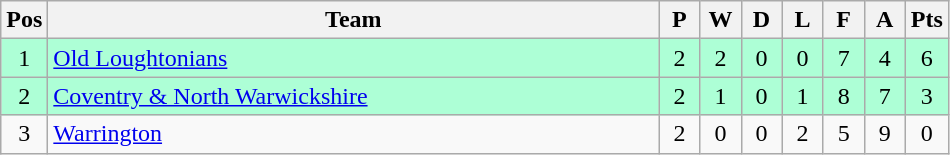<table class="wikitable" style="font-size: 100%">
<tr>
<th width=20>Pos</th>
<th width=400>Team</th>
<th width=20>P</th>
<th width=20>W</th>
<th width=20>D</th>
<th width=20>L</th>
<th width=20>F</th>
<th width=20>A</th>
<th width=20>Pts</th>
</tr>
<tr align=center style="background: #ADFFD6;">
<td>1</td>
<td align="left"><a href='#'>Old Loughtonians</a></td>
<td>2</td>
<td>2</td>
<td>0</td>
<td>0</td>
<td>7</td>
<td>4</td>
<td>6</td>
</tr>
<tr align=center style="background: #ADFFD6;">
<td>2</td>
<td align="left"><a href='#'>Coventry & North Warwickshire</a></td>
<td>2</td>
<td>1</td>
<td>0</td>
<td>1</td>
<td>8</td>
<td>7</td>
<td>3</td>
</tr>
<tr align=center>
<td>3</td>
<td align="left"><a href='#'>Warrington</a></td>
<td>2</td>
<td>0</td>
<td>0</td>
<td>2</td>
<td>5</td>
<td>9</td>
<td>0</td>
</tr>
</table>
